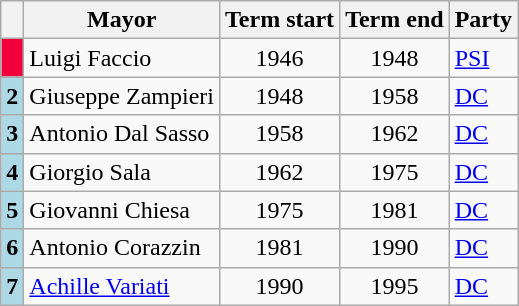<table class="wikitable">
<tr>
<th class=unsortable> </th>
<th>Mayor</th>
<th>Term start</th>
<th>Term end</th>
<th>Party</th>
</tr>
<tr>
<th style="background:#F2003C;"></th>
<td>Luigi Faccio</td>
<td align=center>1946</td>
<td align=center>1948</td>
<td><a href='#'>PSI</a></td>
</tr>
<tr>
<th style="background:#ADD8E6;">2</th>
<td>Giuseppe Zampieri</td>
<td align=center>1948</td>
<td align=center>1958</td>
<td><a href='#'>DC</a></td>
</tr>
<tr>
<th style="background:#ADD8E6;">3</th>
<td>Antonio Dal Sasso</td>
<td align=center>1958</td>
<td align=center>1962</td>
<td><a href='#'>DC</a></td>
</tr>
<tr>
<th style="background:#ADD8E6;">4</th>
<td>Giorgio Sala</td>
<td align=center>1962</td>
<td align=center>1975</td>
<td><a href='#'>DC</a></td>
</tr>
<tr>
<th style="background:#ADD8E6;">5</th>
<td>Giovanni Chiesa</td>
<td align=center>1975</td>
<td align=center>1981</td>
<td><a href='#'>DC</a></td>
</tr>
<tr>
<th style="background:#ADD8E6;">6</th>
<td>Antonio Corazzin</td>
<td align=center>1981</td>
<td align=center>1990</td>
<td><a href='#'>DC</a></td>
</tr>
<tr>
<th style="background:#ADD8E6;">7</th>
<td><a href='#'>Achille Variati</a></td>
<td align=center>1990</td>
<td align=center>1995</td>
<td><a href='#'>DC</a></td>
</tr>
</table>
